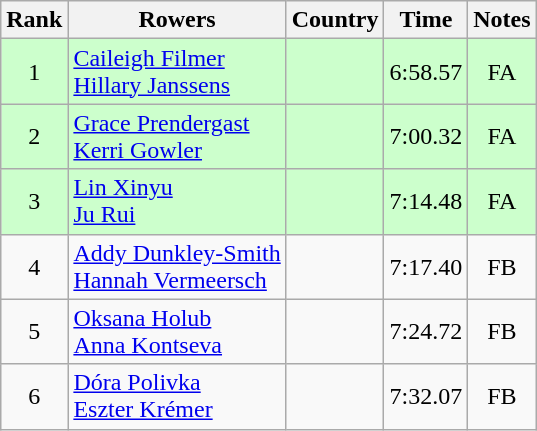<table class="wikitable" style="text-align:center">
<tr>
<th>Rank</th>
<th>Rowers</th>
<th>Country</th>
<th>Time</th>
<th>Notes</th>
</tr>
<tr bgcolor=ccffcc>
<td>1</td>
<td align="left"><a href='#'>Caileigh Filmer</a><br><a href='#'>Hillary Janssens</a></td>
<td align="left"></td>
<td>6:58.57</td>
<td>FA</td>
</tr>
<tr bgcolor=ccffcc>
<td>2</td>
<td align="left"><a href='#'>Grace Prendergast</a><br><a href='#'>Kerri Gowler</a></td>
<td align="left"></td>
<td>7:00.32</td>
<td>FA</td>
</tr>
<tr bgcolor=ccffcc>
<td>3</td>
<td align="left"><a href='#'>Lin Xinyu</a><br><a href='#'>Ju Rui</a></td>
<td align="left"></td>
<td>7:14.48</td>
<td>FA</td>
</tr>
<tr>
<td>4</td>
<td align="left"><a href='#'>Addy Dunkley-Smith</a><br><a href='#'>Hannah Vermeersch</a></td>
<td align="left"></td>
<td>7:17.40</td>
<td>FB</td>
</tr>
<tr>
<td>5</td>
<td align="left"><a href='#'>Oksana Holub</a><br><a href='#'>Anna Kontseva</a></td>
<td align="left"></td>
<td>7:24.72</td>
<td>FB</td>
</tr>
<tr>
<td>6</td>
<td align="left"><a href='#'>Dóra Polivka</a><br><a href='#'>Eszter Krémer</a></td>
<td align="left"></td>
<td>7:32.07</td>
<td>FB</td>
</tr>
</table>
